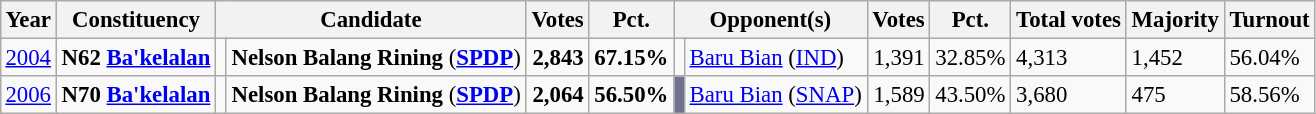<table class="wikitable" style="margin:0.5em ; font-size:95%">
<tr>
<th>Year</th>
<th>Constituency</th>
<th colspan="2">Candidate</th>
<th>Votes</th>
<th>Pct.</th>
<th colspan="2">Opponent(s)</th>
<th>Votes</th>
<th>Pct.</th>
<th>Total votes</th>
<th>Majority</th>
<th>Turnout</th>
</tr>
<tr>
<td><a href='#'>2004</a></td>
<td><strong>N62 <a href='#'>Ba'kelalan</a></strong></td>
<td></td>
<td><strong>Nelson Balang Rining</strong> (<a href='#'><strong>SPDP</strong></a>)</td>
<td align="right"><strong>2,843</strong></td>
<td><strong>67.15%</strong></td>
<td></td>
<td><a href='#'>Baru Bian</a> (<a href='#'>IND</a>)</td>
<td align="right">1,391</td>
<td>32.85%</td>
<td>4,313</td>
<td>1,452</td>
<td>56.04%</td>
</tr>
<tr>
<td><a href='#'>2006</a></td>
<td><strong>N70 <a href='#'>Ba'kelalan</a></strong></td>
<td></td>
<td><strong>Nelson Balang Rining</strong> (<a href='#'><strong>SPDP</strong></a>)</td>
<td align="right"><strong>2,064</strong></td>
<td><strong>56.50%</strong></td>
<td bgcolor="#717190"></td>
<td><a href='#'>Baru Bian</a> (<a href='#'>SNAP</a>)</td>
<td align="right">1,589</td>
<td>43.50%</td>
<td>3,680</td>
<td>475</td>
<td>58.56%</td>
</tr>
</table>
